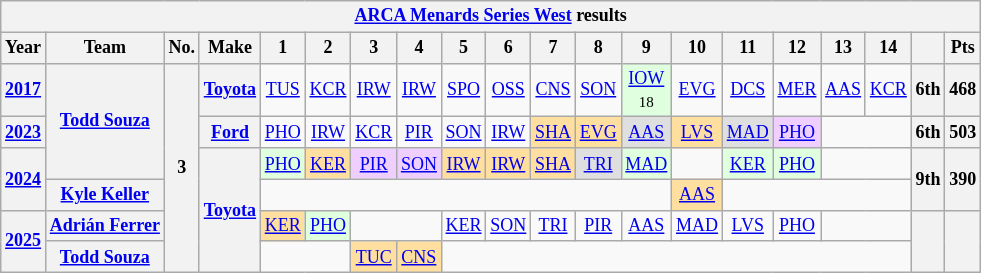<table class="wikitable" style="text-align:center; font-size:75%">
<tr>
<th colspan=20><a href='#'>ARCA Menards Series West</a> results</th>
</tr>
<tr>
<th>Year</th>
<th>Team</th>
<th>No.</th>
<th>Make</th>
<th>1</th>
<th>2</th>
<th>3</th>
<th>4</th>
<th>5</th>
<th>6</th>
<th>7</th>
<th>8</th>
<th>9</th>
<th>10</th>
<th>11</th>
<th>12</th>
<th>13</th>
<th>14</th>
<th></th>
<th>Pts</th>
</tr>
<tr>
<th><a href='#'>2017</a></th>
<th rowspan=3><a href='#'>Todd Souza</a></th>
<th rowspan=7>3</th>
<th><a href='#'>Toyota</a></th>
<td><a href='#'>TUS</a></td>
<td><a href='#'>KCR</a></td>
<td><a href='#'>IRW</a></td>
<td><a href='#'>IRW</a></td>
<td><a href='#'>SPO</a></td>
<td><a href='#'>OSS</a></td>
<td><a href='#'>CNS</a></td>
<td><a href='#'>SON</a></td>
<td style="background:#DFFFDF;"><a href='#'>IOW</a><br><small>18</small></td>
<td><a href='#'>EVG</a></td>
<td><a href='#'>DCS</a></td>
<td><a href='#'>MER</a></td>
<td><a href='#'>AAS</a></td>
<td><a href='#'>KCR</a></td>
<th>6th</th>
<th>468</th>
</tr>
<tr>
<th><a href='#'>2023</a></th>
<th><a href='#'>Ford</a></th>
<td><a href='#'>PHO</a></td>
<td><a href='#'>IRW</a></td>
<td><a href='#'>KCR</a></td>
<td><a href='#'>PIR</a></td>
<td><a href='#'>SON</a></td>
<td><a href='#'>IRW</a></td>
<td style="background:#FFDF9F;"><a href='#'>SHA</a><br></td>
<td style="background:#FFDF9F;"><a href='#'>EVG</a><br></td>
<td style="background:#DFDFDF;"><a href='#'>AAS</a><br></td>
<td style="background:#FFDF9F;"><a href='#'>LVS</a><br></td>
<td style="background:#DFDFDF;"><a href='#'>MAD</a><br></td>
<td style="background:#EFCFFF;"><a href='#'>PHO</a><br></td>
<td colspan=2></td>
<th>6th</th>
<th>503</th>
</tr>
<tr>
<th rowspan=2><a href='#'>2024</a></th>
<th rowspan=5><a href='#'>Toyota</a></th>
<td style="background:#DFFFDF;"><a href='#'>PHO</a><br></td>
<td style="background:#FFDF9F;"><a href='#'>KER</a><br></td>
<td style="background:#EFCFFF;"><a href='#'>PIR</a><br></td>
<td style="background:#EFCFFF;"><a href='#'>SON</a><br></td>
<td style="background:#FFDF9F;"><a href='#'>IRW</a><br></td>
<td style="background:#FFDF9F;"><a href='#'>IRW</a><br></td>
<td style="background:#FFDF9F;"><a href='#'>SHA</a><br></td>
<td style="background:#DFDFDF;"><a href='#'>TRI</a><br></td>
<td style="background:#DFFFDF;"><a href='#'>MAD</a><br></td>
<td></td>
<td style="background:#DFFFDF;"><a href='#'>KER</a><br></td>
<td style="background:#DFFFDF;"><a href='#'>PHO</a><br></td>
<td colspan=2></td>
<th rowspan=2>9th</th>
<th rowspan=2>390</th>
</tr>
<tr>
<th><a href='#'>Kyle Keller</a></th>
<td colspan=9></td>
<td style="background:#FFDF9F;"><a href='#'>AAS</a><br></td>
<td colspan=4></td>
</tr>
<tr>
<th rowspan=2><a href='#'>2025</a></th>
<th><a href='#'>Adrián Ferrer</a></th>
<td style="background:#FFDF9F;"><a href='#'>KER</a><br></td>
<td style="background:#DFFFDF;"><a href='#'>PHO</a><br></td>
<td colspan=2></td>
<td><a href='#'>KER</a></td>
<td><a href='#'>SON</a></td>
<td><a href='#'>TRI</a></td>
<td><a href='#'>PIR</a></td>
<td><a href='#'>AAS</a></td>
<td><a href='#'>MAD</a></td>
<td><a href='#'>LVS</a></td>
<td><a href='#'>PHO</a></td>
<td colspan=2></td>
<th rowspan=2></th>
<th rowspan=2></th>
</tr>
<tr>
<th><a href='#'>Todd Souza</a></th>
<td colspan=2></td>
<td style="background:#FFDF9F;"><a href='#'>TUC</a><br></td>
<td style="background:#FFDF9F;"><a href='#'>CNS</a><br></td>
<td colspan=11></td>
</tr>
</table>
